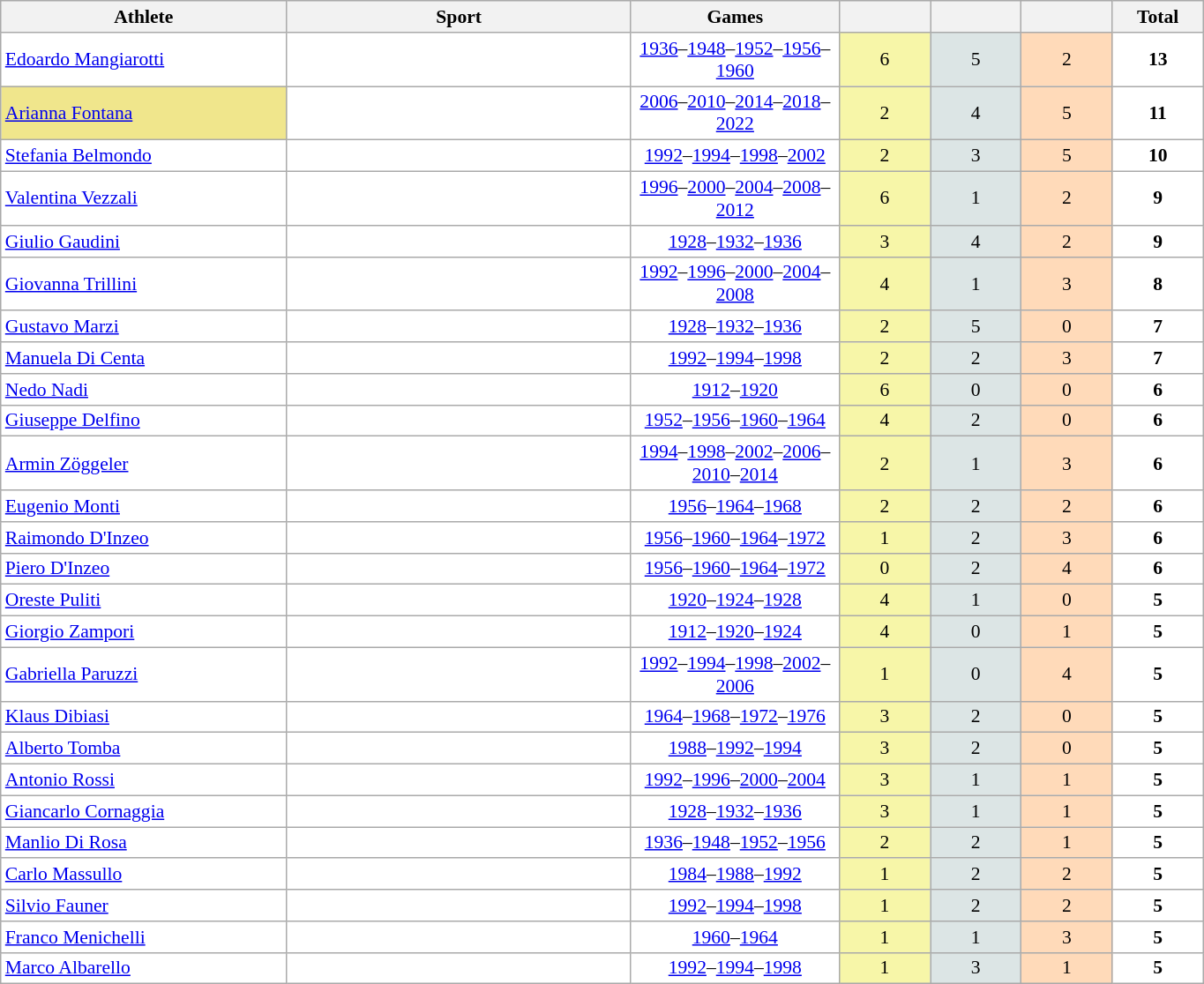<table class="wikitable" width=72% style="font-size:90%; text-align:center;">
<tr>
<th width=140>Athlete</th>
<th width=170>Sport</th>
<th width=100>Games</th>
<th width=40></th>
<th width=40></th>
<th width=40></th>
<th width=40>Total</th>
</tr>
<tr align="center" valign="middle" bgcolor="#FFFFFF">
<td align=left><a href='#'>Edoardo Mangiarotti</a></td>
<td align=left></td>
<td><a href='#'>1936</a>–<a href='#'>1948</a>–<a href='#'>1952</a>–<a href='#'>1956</a>–<a href='#'>1960</a></td>
<td style="background:#F7F6A8;">6</td>
<td style="background:#DCE5E5;">5</td>
<td style="background:#FFDAB9;">2</td>
<td><strong>13</strong></td>
</tr>
<tr align="center" valign="middle" bgcolor="#FFFFFF">
<td align=left bgcolor=Khaki><a href='#'>Arianna Fontana</a></td>
<td align=left></td>
<td><a href='#'>2006</a>–<a href='#'>2010</a>–<a href='#'>2014</a>–<a href='#'>2018</a>–<a href='#'>2022</a></td>
<td style="background:#F7F6A8;">2</td>
<td style="background:#DCE5E5;">4</td>
<td style="background:#FFDAB9;">5</td>
<td><strong>11</strong></td>
</tr>
<tr align="center" valign="middle" bgcolor="#FFFFFF">
<td align=left><a href='#'>Stefania Belmondo</a></td>
<td align=left></td>
<td><a href='#'>1992</a>–<a href='#'>1994</a>–<a href='#'>1998</a>–<a href='#'>2002</a></td>
<td style="background:#F7F6A8;">2</td>
<td style="background:#DCE5E5;">3</td>
<td style="background:#FFDAB9;">5</td>
<td><strong>10</strong></td>
</tr>
<tr align="center" valign="middle" bgcolor="#FFFFFF">
<td align=left><a href='#'>Valentina Vezzali</a></td>
<td align=left></td>
<td><a href='#'>1996</a>–<a href='#'>2000</a>–<a href='#'>2004</a>–<a href='#'>2008</a>–<a href='#'>2012</a></td>
<td style="background:#F7F6A8;">6</td>
<td style="background:#DCE5E5;">1</td>
<td style="background:#FFDAB9;">2</td>
<td><strong>9</strong></td>
</tr>
<tr align="center" valign="middle" bgcolor="#FFFFFF">
<td align=left><a href='#'>Giulio Gaudini</a></td>
<td align=left></td>
<td><a href='#'>1928</a>–<a href='#'>1932</a>–<a href='#'>1936</a></td>
<td style="background:#F7F6A8;">3</td>
<td style="background:#DCE5E5;">4</td>
<td style="background:#FFDAB9;">2</td>
<td><strong>9</strong></td>
</tr>
<tr align="center" valign="middle" bgcolor="#FFFFFF">
<td align=left><a href='#'>Giovanna Trillini</a></td>
<td align=left></td>
<td><a href='#'>1992</a>–<a href='#'>1996</a>–<a href='#'>2000</a>–<a href='#'>2004</a>–<a href='#'>2008</a></td>
<td style="background:#F7F6A8;">4</td>
<td style="background:#DCE5E5;">1</td>
<td style="background:#FFDAB9;">3</td>
<td><strong>8</strong></td>
</tr>
<tr align="center" valign="middle" bgcolor="#FFFFFF">
<td align=left><a href='#'>Gustavo Marzi</a></td>
<td align=left></td>
<td><a href='#'>1928</a>–<a href='#'>1932</a>–<a href='#'>1936</a></td>
<td style="background:#F7F6A8;">2</td>
<td style="background:#DCE5E5;">5</td>
<td style="background:#FFDAB9;">0</td>
<td><strong>7</strong></td>
</tr>
<tr align="center" valign="middle" bgcolor="#FFFFFF">
<td align=left><a href='#'>Manuela Di Centa</a></td>
<td align=left></td>
<td><a href='#'>1992</a>–<a href='#'>1994</a>–<a href='#'>1998</a></td>
<td style="background:#F7F6A8;">2</td>
<td style="background:#DCE5E5;">2</td>
<td style="background:#FFDAB9;">3</td>
<td><strong>7</strong></td>
</tr>
<tr align="center" valign="middle" bgcolor="#FFFFFF">
<td align=left><a href='#'>Nedo Nadi</a></td>
<td align=left></td>
<td><a href='#'>1912</a>–<a href='#'>1920</a></td>
<td style="background:#F7F6A8;">6</td>
<td style="background:#DCE5E5;">0</td>
<td style="background:#FFDAB9;">0</td>
<td><strong>6</strong></td>
</tr>
<tr align="center" valign="middle" bgcolor="#FFFFFF">
<td align=left><a href='#'>Giuseppe Delfino</a></td>
<td align=left></td>
<td><a href='#'>1952</a>–<a href='#'>1956</a>–<a href='#'>1960</a>–<a href='#'>1964</a></td>
<td style="background:#F7F6A8;">4</td>
<td style="background:#DCE5E5;">2</td>
<td style="background:#FFDAB9;">0</td>
<td><strong>6</strong></td>
</tr>
<tr align="center" valign="middle" bgcolor="#FFFFFF">
<td align=left><a href='#'>Armin Zöggeler</a></td>
<td align=left></td>
<td><a href='#'>1994</a>–<a href='#'>1998</a>–<a href='#'>2002</a>–<a href='#'>2006</a>–<a href='#'>2010</a>–<a href='#'>2014</a></td>
<td style="background:#F7F6A8;">2</td>
<td style="background:#DCE5E5;">1</td>
<td style="background:#FFDAB9;">3</td>
<td><strong>6</strong></td>
</tr>
<tr align="center" valign="middle" bgcolor="#FFFFFF">
<td align=left><a href='#'>Eugenio Monti</a></td>
<td align=left></td>
<td><a href='#'>1956</a>–<a href='#'>1964</a>–<a href='#'>1968</a></td>
<td style="background:#F7F6A8;">2</td>
<td style="background:#DCE5E5;">2</td>
<td style="background:#FFDAB9;">2</td>
<td><strong>6</strong></td>
</tr>
<tr align="center" valign="middle" bgcolor="#FFFFFF">
<td align=left><a href='#'>Raimondo D'Inzeo</a></td>
<td align=left></td>
<td><a href='#'>1956</a>–<a href='#'>1960</a>–<a href='#'>1964</a>–<a href='#'>1972</a></td>
<td style="background:#F7F6A8;">1</td>
<td style="background:#DCE5E5;">2</td>
<td style="background:#FFDAB9;">3</td>
<td><strong>6</strong></td>
</tr>
<tr align="center" valign="middle" bgcolor="#FFFFFF">
<td align=left><a href='#'>Piero D'Inzeo</a></td>
<td align=left></td>
<td><a href='#'>1956</a>–<a href='#'>1960</a>–<a href='#'>1964</a>–<a href='#'>1972</a></td>
<td style="background:#F7F6A8;">0</td>
<td style="background:#DCE5E5;">2</td>
<td style="background:#FFDAB9;">4</td>
<td><strong>6</strong></td>
</tr>
<tr align="center" valign="middle" bgcolor="#FFFFFF">
<td align=left><a href='#'>Oreste Puliti</a></td>
<td align=left></td>
<td><a href='#'>1920</a>–<a href='#'>1924</a>–<a href='#'>1928</a></td>
<td style="background:#F7F6A8;">4</td>
<td style="background:#DCE5E5;">1</td>
<td style="background:#FFDAB9;">0</td>
<td><strong>5</strong></td>
</tr>
<tr align="center" valign="middle" bgcolor="#FFFFFF">
<td align=left><a href='#'>Giorgio Zampori</a></td>
<td align=left></td>
<td><a href='#'>1912</a>–<a href='#'>1920</a>–<a href='#'>1924</a></td>
<td style="background:#F7F6A8;">4</td>
<td style="background:#DCE5E5;">0</td>
<td style="background:#FFDAB9;">1</td>
<td><strong>5</strong></td>
</tr>
<tr align="center" valign="middle" bgcolor="#FFFFFF">
<td align=left><a href='#'>Gabriella Paruzzi</a></td>
<td align=left></td>
<td><a href='#'>1992</a>–<a href='#'>1994</a>–<a href='#'>1998</a>–<a href='#'>2002</a>–<a href='#'>2006</a></td>
<td style="background:#F7F6A8;">1</td>
<td style="background:#DCE5E5;">0</td>
<td style="background:#FFDAB9;">4</td>
<td><strong>5</strong></td>
</tr>
<tr align="center" valign="middle" bgcolor="#FFFFFF">
<td align=left><a href='#'>Klaus Dibiasi</a></td>
<td align=left></td>
<td><a href='#'>1964</a>–<a href='#'>1968</a>–<a href='#'>1972</a>–<a href='#'>1976</a></td>
<td style="background:#F7F6A8;">3</td>
<td style="background:#DCE5E5;">2</td>
<td style="background:#FFDAB9;">0</td>
<td><strong>5</strong></td>
</tr>
<tr align="center" valign="middle" bgcolor="#FFFFFF">
<td align=left><a href='#'>Alberto Tomba</a></td>
<td align=left></td>
<td><a href='#'>1988</a>–<a href='#'>1992</a>–<a href='#'>1994</a></td>
<td style="background:#F7F6A8;">3</td>
<td style="background:#DCE5E5;">2</td>
<td style="background:#FFDAB9;">0</td>
<td><strong>5</strong></td>
</tr>
<tr align="center" valign="middle" bgcolor="#FFFFFF">
<td align=left><a href='#'>Antonio Rossi</a></td>
<td align=left></td>
<td><a href='#'>1992</a>–<a href='#'>1996</a>–<a href='#'>2000</a>–<a href='#'>2004</a></td>
<td style="background:#F7F6A8;">3</td>
<td style="background:#DCE5E5;">1</td>
<td style="background:#FFDAB9;">1</td>
<td><strong>5</strong></td>
</tr>
<tr align="center" valign="middle" bgcolor="#FFFFFF">
<td align=left><a href='#'>Giancarlo Cornaggia</a></td>
<td align=left></td>
<td><a href='#'>1928</a>–<a href='#'>1932</a>–<a href='#'>1936</a></td>
<td style="background:#F7F6A8;">3</td>
<td style="background:#DCE5E5;">1</td>
<td style="background:#FFDAB9;">1</td>
<td><strong>5</strong></td>
</tr>
<tr align="center" valign="middle" bgcolor="#FFFFFF">
<td align=left><a href='#'>Manlio Di Rosa</a></td>
<td align=left></td>
<td><a href='#'>1936</a>–<a href='#'>1948</a>–<a href='#'>1952</a>–<a href='#'>1956</a></td>
<td style="background:#F7F6A8;">2</td>
<td style="background:#DCE5E5;">2</td>
<td style="background:#FFDAB9;">1</td>
<td><strong>5</strong></td>
</tr>
<tr align="center" valign="middle" bgcolor="#FFFFFF">
<td align=left><a href='#'>Carlo Massullo</a></td>
<td align=left></td>
<td><a href='#'>1984</a>–<a href='#'>1988</a>–<a href='#'>1992</a></td>
<td style="background:#F7F6A8;">1</td>
<td style="background:#DCE5E5;">2</td>
<td style="background:#FFDAB9;">2</td>
<td><strong>5</strong></td>
</tr>
<tr align="center" valign="middle" bgcolor="#FFFFFF">
<td align=left><a href='#'>Silvio Fauner</a></td>
<td align=left></td>
<td><a href='#'>1992</a>–<a href='#'>1994</a>–<a href='#'>1998</a></td>
<td style="background:#F7F6A8;">1</td>
<td style="background:#DCE5E5;">2</td>
<td style="background:#FFDAB9;">2</td>
<td><strong>5</strong></td>
</tr>
<tr align="center" valign="middle" bgcolor="#FFFFFF">
<td align=left><a href='#'>Franco Menichelli</a></td>
<td align=left></td>
<td><a href='#'>1960</a>–<a href='#'>1964</a></td>
<td style="background:#F7F6A8;">1</td>
<td style="background:#DCE5E5;">1</td>
<td style="background:#FFDAB9;">3</td>
<td><strong>5</strong></td>
</tr>
<tr align="center" valign="middle" bgcolor="#FFFFFF">
<td align=left><a href='#'>Marco Albarello</a></td>
<td align=left></td>
<td><a href='#'>1992</a>–<a href='#'>1994</a>–<a href='#'>1998</a></td>
<td style="background:#F7F6A8;">1</td>
<td style="background:#DCE5E5;">3</td>
<td style="background:#FFDAB9;">1</td>
<td><strong>5</strong></td>
</tr>
</table>
